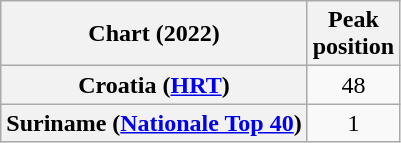<table class="wikitable sortable plainrowheaders" style="text-align:center">
<tr>
<th scope="col">Chart (2022)</th>
<th scope="col">Peak<br>position</th>
</tr>
<tr>
<th scope="row">Croatia (<a href='#'>HRT</a>)</th>
<td>48</td>
</tr>
<tr>
<th scope="row">Suriname (<a href='#'>Nationale Top 40</a>)</th>
<td>1</td>
</tr>
</table>
